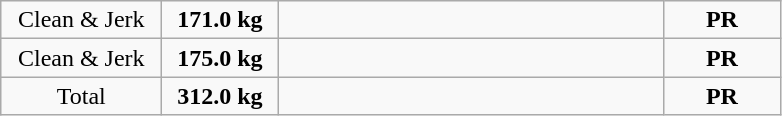<table class = "wikitable" style="text-align:center;">
<tr>
<td width=100>Clean & Jerk</td>
<td width=70><strong>171.0 kg</strong></td>
<td width=250 align=left></td>
<td width=70><strong>PR</strong></td>
</tr>
<tr>
<td>Clean & Jerk</td>
<td><strong>175.0 kg</strong></td>
<td align=left></td>
<td><strong>PR</strong></td>
</tr>
<tr>
<td>Total</td>
<td><strong>312.0 kg</strong></td>
<td align=left></td>
<td><strong>PR</strong></td>
</tr>
</table>
